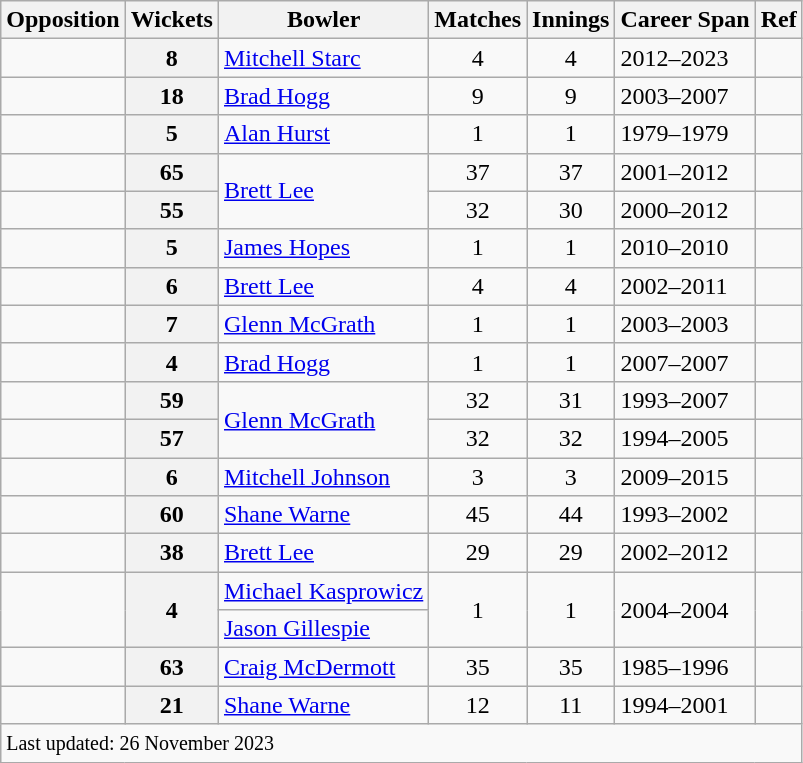<table class="wikitable plainrowheaders sortable">
<tr>
<th scope="col">Opposition</th>
<th scope="col">Wickets</th>
<th scope="col">Bowler</th>
<th scope="col">Matches</th>
<th scope="col">Innings</th>
<th scope="col">Career Span</th>
<th scope="col">Ref</th>
</tr>
<tr>
<td></td>
<th scope=row style=text-align:center;>8</th>
<td><a href='#'>Mitchell Starc</a></td>
<td align=center>4</td>
<td align="center">4</td>
<td>2012–2023</td>
<td></td>
</tr>
<tr>
<td></td>
<th scope=row style=text-align:center;>18</th>
<td><a href='#'>Brad Hogg</a></td>
<td align=center>9</td>
<td align=center>9</td>
<td>2003–2007</td>
<td></td>
</tr>
<tr>
<td></td>
<th scope=row style=text-align:center;>5</th>
<td><a href='#'>Alan Hurst</a></td>
<td align=center>1</td>
<td align=center>1</td>
<td>1979–1979</td>
<td></td>
</tr>
<tr>
<td></td>
<th scope=row style=text-align:center;>65</th>
<td rowspan=2><a href='#'>Brett Lee</a></td>
<td align=center>37</td>
<td align=center>37</td>
<td>2001–2012</td>
<td></td>
</tr>
<tr>
<td></td>
<th scope=row style=text-align:center;>55</th>
<td align=center>32</td>
<td align=center>30</td>
<td>2000–2012</td>
<td></td>
</tr>
<tr>
<td></td>
<th scope=row style=text-align:center;>5</th>
<td><a href='#'>James Hopes</a></td>
<td align=center>1</td>
<td align=center>1</td>
<td>2010–2010</td>
<td></td>
</tr>
<tr>
<td></td>
<th scope=row style=text-align:center;>6</th>
<td><a href='#'>Brett Lee</a></td>
<td align=center>4</td>
<td align=center>4</td>
<td>2002–2011</td>
<td></td>
</tr>
<tr>
<td></td>
<th scope=row style=text-align:center;>7</th>
<td><a href='#'>Glenn McGrath</a></td>
<td align=center>1</td>
<td align=center>1</td>
<td>2003–2003</td>
<td></td>
</tr>
<tr>
<td></td>
<th scope=row style=text-align:center;>4</th>
<td><a href='#'>Brad Hogg</a></td>
<td align=center>1</td>
<td align=center>1</td>
<td>2007–2007</td>
<td></td>
</tr>
<tr>
<td></td>
<th scope=row style=text-align:center;>59</th>
<td rowspan=2><a href='#'>Glenn McGrath</a></td>
<td align=center>32</td>
<td align=center>31</td>
<td>1993–2007</td>
<td></td>
</tr>
<tr>
<td></td>
<th scope=row style=text-align:center;>57</th>
<td align=center>32</td>
<td align=center>32</td>
<td>1994–2005</td>
<td></td>
</tr>
<tr>
<td></td>
<th scope=row style=text-align:center;>6</th>
<td><a href='#'>Mitchell Johnson</a></td>
<td align=center>3</td>
<td align=center>3</td>
<td>2009–2015</td>
<td></td>
</tr>
<tr>
<td></td>
<th scope=row style=text-align:center;>60</th>
<td><a href='#'>Shane Warne</a></td>
<td align=center>45</td>
<td align=center>44</td>
<td>1993–2002</td>
<td></td>
</tr>
<tr>
<td></td>
<th scope=row style=text-align:center;>38</th>
<td><a href='#'>Brett Lee</a></td>
<td align=center>29</td>
<td align=center>29</td>
<td>2002–2012</td>
<td></td>
</tr>
<tr>
<td rowspan=2></td>
<th scope=row style=text-align:center; rowspan=2>4</th>
<td><a href='#'>Michael Kasprowicz</a></td>
<td align=center rowspan=2>1</td>
<td align=center rowspan=2>1</td>
<td rowspan=2>2004–2004</td>
<td rowspan=2></td>
</tr>
<tr>
<td><a href='#'>Jason Gillespie</a></td>
</tr>
<tr>
<td></td>
<th scope=row style=text-align:center;>63</th>
<td><a href='#'>Craig McDermott</a></td>
<td align=center>35</td>
<td align=center>35</td>
<td>1985–1996</td>
<td></td>
</tr>
<tr>
<td></td>
<th scope=row style=text-align:center;>21</th>
<td><a href='#'>Shane Warne</a></td>
<td align=center>12</td>
<td align=center>11</td>
<td>1994–2001</td>
<td></td>
</tr>
<tr>
<td colspan=7><small>Last updated: 26 November 2023</small></td>
</tr>
</table>
